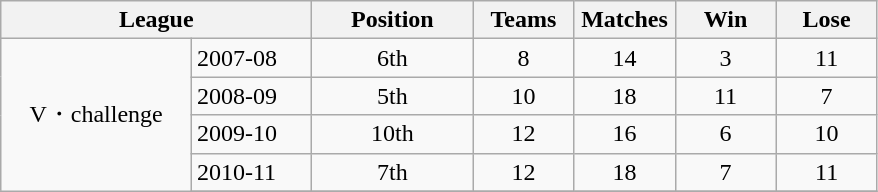<table class="wikitable" border="1">
<tr>
<th width=200 colspan=2>League</th>
<th width=100>Position</th>
<th width=60 align=center>Teams</th>
<th width=60>Matches</th>
<th width=60>Win</th>
<th width=60>Lose</th>
</tr>
<tr>
<td align=center rowspan=10>V・challenge</td>
<td>2007-08</td>
<td align=center>6th</td>
<td align=center>8</td>
<td align=center>14</td>
<td align=center>3</td>
<td align=center>11</td>
</tr>
<tr>
<td>2008-09</td>
<td align=center>5th</td>
<td align=center>10</td>
<td align=center>18</td>
<td align=center>11</td>
<td align=center>7</td>
</tr>
<tr>
<td>2009-10</td>
<td align=center>10th</td>
<td align=center>12</td>
<td align=center>16</td>
<td align=center>6</td>
<td align=center>10</td>
</tr>
<tr>
<td>2010-11</td>
<td align=center>7th</td>
<td align=center>12</td>
<td align=center>18</td>
<td align=center>7</td>
<td align=center>11</td>
</tr>
<tr>
</tr>
</table>
